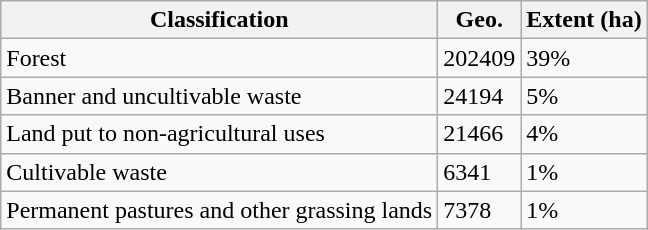<table class="wikitable">
<tr>
<th>Classification</th>
<th>Geo.</th>
<th>Extent (ha)</th>
</tr>
<tr>
<td>Forest</td>
<td>202409</td>
<td>39%</td>
</tr>
<tr>
<td>Banner and uncultivable waste</td>
<td>24194</td>
<td>5%</td>
</tr>
<tr>
<td>Land put to non-agricultural uses</td>
<td>21466</td>
<td>4%</td>
</tr>
<tr>
<td>Cultivable waste</td>
<td>6341</td>
<td>1%</td>
</tr>
<tr>
<td>Permanent pastures and other grassing lands</td>
<td>7378</td>
<td>1%</td>
</tr>
</table>
